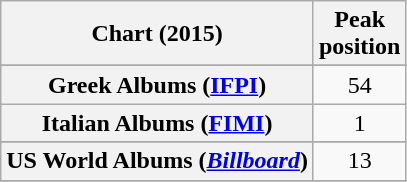<table class="wikitable sortable plainrowheaders">
<tr>
<th>Chart (2015)</th>
<th>Peak<br>position</th>
</tr>
<tr>
</tr>
<tr>
<th scope="row">Greek Albums (<a href='#'>IFPI</a>)</th>
<td style="text-align:center;">54</td>
</tr>
<tr>
<th scope="row">Italian Albums (<a href='#'>FIMI</a>)</th>
<td style="text-align:center;">1</td>
</tr>
<tr>
</tr>
<tr>
<th scope="row">US World Albums (<em><a href='#'>Billboard</a></em>)</th>
<td style="text-align:center;">13</td>
</tr>
<tr>
</tr>
</table>
